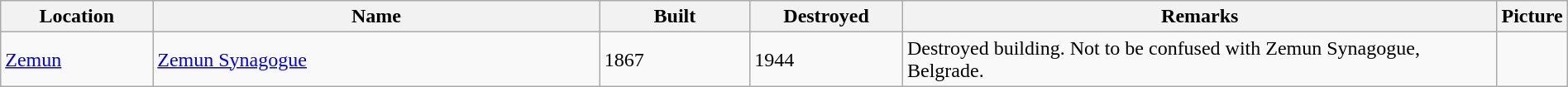<table class="wikitable sortable" width="100%">
<tr>
<th width="10%">Location</th>
<th width="30%">Name</th>
<th width="10%">Built</th>
<th width="10%">Destroyed</th>
<th width="40%" class="unsortable">Remarks</th>
<th width="10%" class="unsortable">Picture</th>
</tr>
<tr>
<td><a href='#'>Zemun</a></td>
<td><a href='#'>Zemun Synagogue</a></td>
<td>1867</td>
<td>1944</td>
<td>Destroyed building. Not to be confused with Zemun Synagogue, Belgrade.</td>
<td></td>
</tr>
</table>
